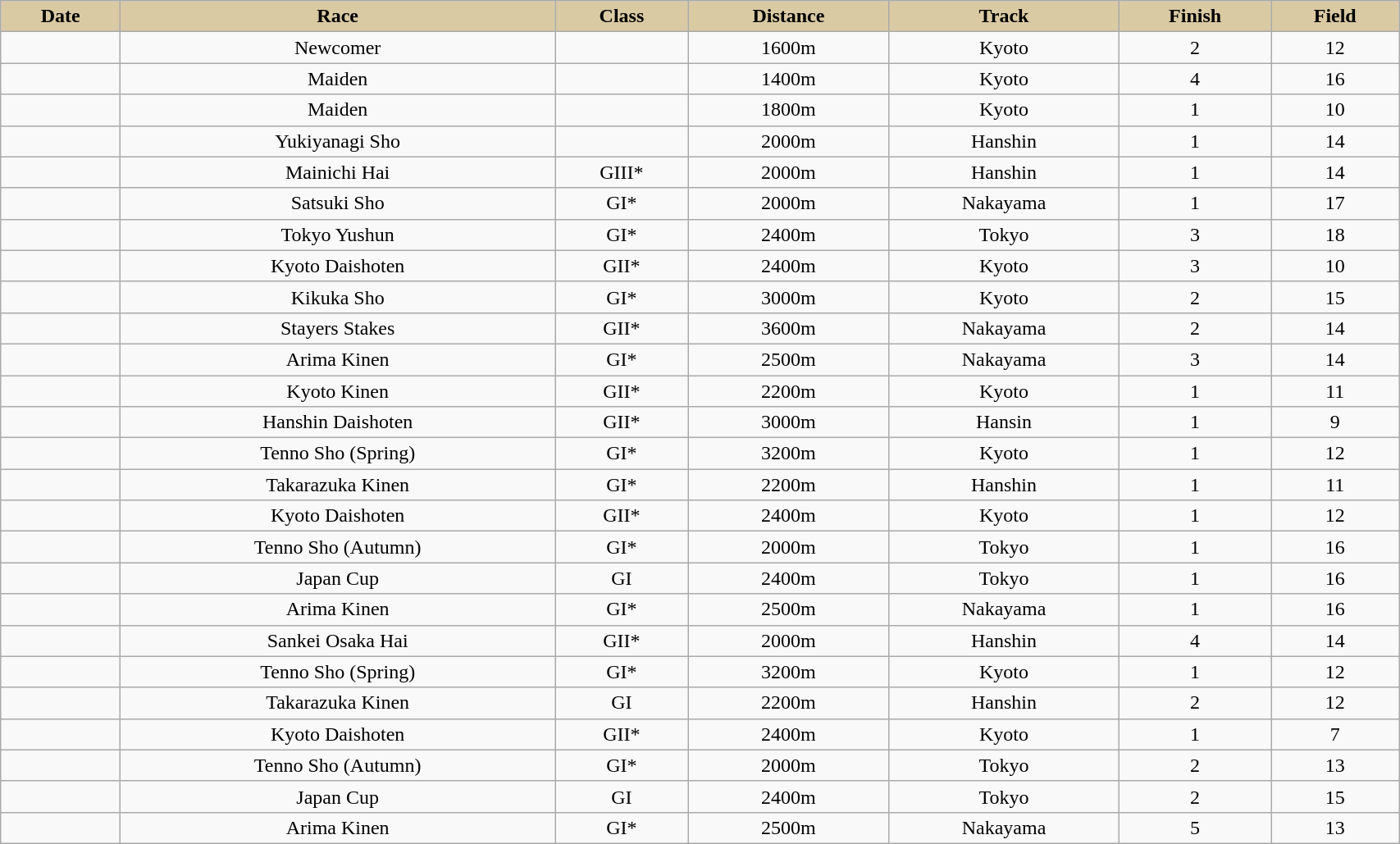<table class = "wikitable sortable" style="text-align:center; width:90%">
<tr>
<th scope="col" style="background:#dacaa4;">Date</th>
<th scope="col" style="background:#dacaa4;">Race</th>
<th scope="col" style="background:#dacaa4;">Class</th>
<th scope="col" style="background:#dacaa4;">Distance</th>
<th scope="col" style="background:#dacaa4;">Track</th>
<th scope="col" style="background:#dacaa4;">Finish</th>
<th scope="col" style="background:#dacaa4;">Field</th>
</tr>
<tr>
<td></td>
<td>Newcomer</td>
<td></td>
<td>1600m</td>
<td>Kyoto</td>
<td>2</td>
<td>12</td>
</tr>
<tr>
<td></td>
<td>Maiden</td>
<td></td>
<td>1400m</td>
<td>Kyoto</td>
<td>4</td>
<td>16</td>
</tr>
<tr>
<td></td>
<td>Maiden</td>
<td></td>
<td>1800m</td>
<td>Kyoto</td>
<td>1</td>
<td>10</td>
</tr>
<tr>
<td></td>
<td>Yukiyanagi Sho</td>
<td></td>
<td>2000m</td>
<td>Hanshin</td>
<td>1</td>
<td>14</td>
</tr>
<tr>
<td></td>
<td>Mainichi Hai</td>
<td> GIII*</td>
<td>2000m</td>
<td>Hanshin</td>
<td>1</td>
<td>14</td>
</tr>
<tr>
<td></td>
<td>Satsuki Sho</td>
<td> GI*</td>
<td>2000m</td>
<td>Nakayama</td>
<td>1</td>
<td>17</td>
</tr>
<tr>
<td></td>
<td>Tokyo Yushun</td>
<td> GI*</td>
<td>2400m</td>
<td>Tokyo</td>
<td>3</td>
<td>18</td>
</tr>
<tr>
<td></td>
<td>Kyoto Daishoten</td>
<td> GII*</td>
<td>2400m</td>
<td>Kyoto</td>
<td>3</td>
<td>10</td>
</tr>
<tr>
<td></td>
<td>Kikuka Sho</td>
<td> GI*</td>
<td>3000m</td>
<td>Kyoto</td>
<td>2</td>
<td>15</td>
</tr>
<tr>
<td></td>
<td>Stayers Stakes</td>
<td> GII*</td>
<td>3600m</td>
<td>Nakayama</td>
<td>2</td>
<td>14</td>
</tr>
<tr>
<td></td>
<td>Arima Kinen</td>
<td> GI*</td>
<td>2500m</td>
<td>Nakayama</td>
<td>3</td>
<td>14</td>
</tr>
<tr>
<td></td>
<td>Kyoto Kinen</td>
<td> GII*</td>
<td>2200m</td>
<td>Kyoto</td>
<td>1</td>
<td>11</td>
</tr>
<tr>
<td></td>
<td>Hanshin Daishoten</td>
<td> GII*</td>
<td>3000m</td>
<td>Hansin</td>
<td>1</td>
<td>9</td>
</tr>
<tr>
<td></td>
<td>Tenno Sho (Spring)</td>
<td> GI*</td>
<td>3200m</td>
<td>Kyoto</td>
<td>1</td>
<td>12</td>
</tr>
<tr>
<td></td>
<td>Takarazuka Kinen</td>
<td> GI*</td>
<td>2200m</td>
<td>Hanshin</td>
<td>1</td>
<td>11</td>
</tr>
<tr>
<td></td>
<td>Kyoto Daishoten</td>
<td> GII*</td>
<td>2400m</td>
<td>Kyoto</td>
<td>1</td>
<td>12</td>
</tr>
<tr>
<td></td>
<td>Tenno Sho (Autumn)</td>
<td> GI*</td>
<td>2000m</td>
<td>Tokyo</td>
<td>1</td>
<td>16</td>
</tr>
<tr>
<td></td>
<td>Japan Cup</td>
<td> GI</td>
<td>2400m</td>
<td>Tokyo</td>
<td>1</td>
<td>16</td>
</tr>
<tr>
<td></td>
<td>Arima Kinen</td>
<td> GI*</td>
<td>2500m</td>
<td>Nakayama</td>
<td>1</td>
<td>16</td>
</tr>
<tr>
<td></td>
<td>Sankei Osaka Hai</td>
<td> GII*</td>
<td>2000m</td>
<td>Hanshin</td>
<td>4</td>
<td>14</td>
</tr>
<tr>
<td></td>
<td>Tenno Sho (Spring)</td>
<td> GI*</td>
<td>3200m</td>
<td>Kyoto</td>
<td>1</td>
<td>12</td>
</tr>
<tr>
<td></td>
<td>Takarazuka Kinen</td>
<td> GI</td>
<td>2200m</td>
<td>Hanshin</td>
<td>2</td>
<td>12</td>
</tr>
<tr>
<td></td>
<td>Kyoto Daishoten</td>
<td> GII*</td>
<td>2400m</td>
<td>Kyoto</td>
<td>1</td>
<td>7</td>
</tr>
<tr>
<td></td>
<td>Tenno Sho (Autumn)</td>
<td> GI*</td>
<td>2000m</td>
<td>Tokyo</td>
<td>2</td>
<td>13</td>
</tr>
<tr>
<td></td>
<td>Japan Cup</td>
<td> GI</td>
<td>2400m</td>
<td>Tokyo</td>
<td>2</td>
<td>15</td>
</tr>
<tr>
<td></td>
<td>Arima Kinen</td>
<td> GI*</td>
<td>2500m</td>
<td>Nakayama</td>
<td>5</td>
<td>13</td>
</tr>
</table>
